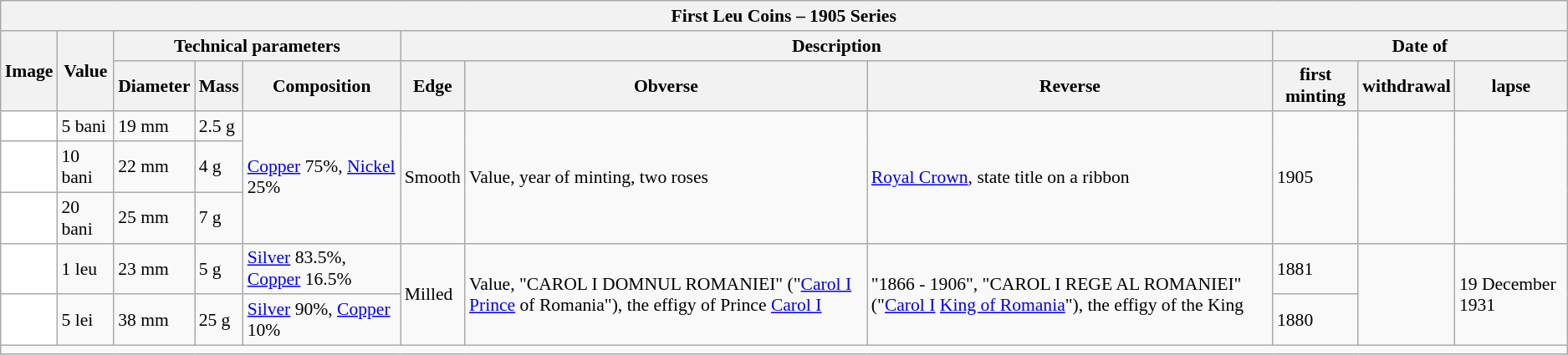<table class="wikitable" style="font-size: 90%">
<tr>
<th colspan="11">First Leu Coins –  1905 Series</th>
</tr>
<tr>
<th rowspan="2">Image</th>
<th rowspan="2">Value</th>
<th colspan="3">Technical parameters</th>
<th colspan="3">Description</th>
<th colspan="3">Date of</th>
</tr>
<tr>
<th>Diameter</th>
<th>Mass</th>
<th>Composition</th>
<th>Edge</th>
<th>Obverse</th>
<th>Reverse</th>
<th>first minting</th>
<th>withdrawal</th>
<th>lapse</th>
</tr>
<tr>
<td align="center" bgcolor="white"></td>
<td>5 bani</td>
<td>19 mm</td>
<td>2.5 g</td>
<td rowspan=3><a href='#'>Copper</a> 75%, <a href='#'>Nickel</a> 25%</td>
<td rowspan=3>Smooth</td>
<td rowspan=3>Value, year of minting, two roses</td>
<td rowspan=3><a href='#'>Royal Crown</a>, state title on a ribbon</td>
<td rowspan=3>1905</td>
<td rowspan=3></td>
<td rowspan=3></td>
</tr>
<tr>
<td align="center" bgcolor="white"></td>
<td>10 bani</td>
<td>22 mm</td>
<td>4 g</td>
</tr>
<tr>
<td align="center" bgcolor="white"></td>
<td>20 bani</td>
<td>25 mm</td>
<td>7 g</td>
</tr>
<tr>
<td align="center" bgcolor="white"></td>
<td>1 leu</td>
<td>23 mm</td>
<td>5 g</td>
<td><a href='#'>Silver</a> 83.5%, <a href='#'>Copper</a> 16.5%</td>
<td rowspan=2>Milled</td>
<td rowspan=2>Value, "CAROL I DOMNUL ROMANIEI" ("<a href='#'>Carol I</a> <a href='#'>Prince</a> of Romania"), the effigy of Prince <a href='#'>Carol I</a></td>
<td rowspan=2>"1866 - 1906", "CAROL I REGE AL ROMANIEI" ("<a href='#'>Carol I</a> <a href='#'>King of Romania</a>"), the effigy of the King</td>
<td>1881</td>
<td rowspan=2></td>
<td rowspan=2>19 December 1931</td>
</tr>
<tr>
<td align="center" bgcolor="white"></td>
<td>5 lei</td>
<td>38 mm</td>
<td>25 g</td>
<td><a href='#'>Silver</a> 90%, <a href='#'>Copper</a> 10%</td>
<td>1880</td>
</tr>
<tr>
<td colspan="11"></td>
</tr>
</table>
